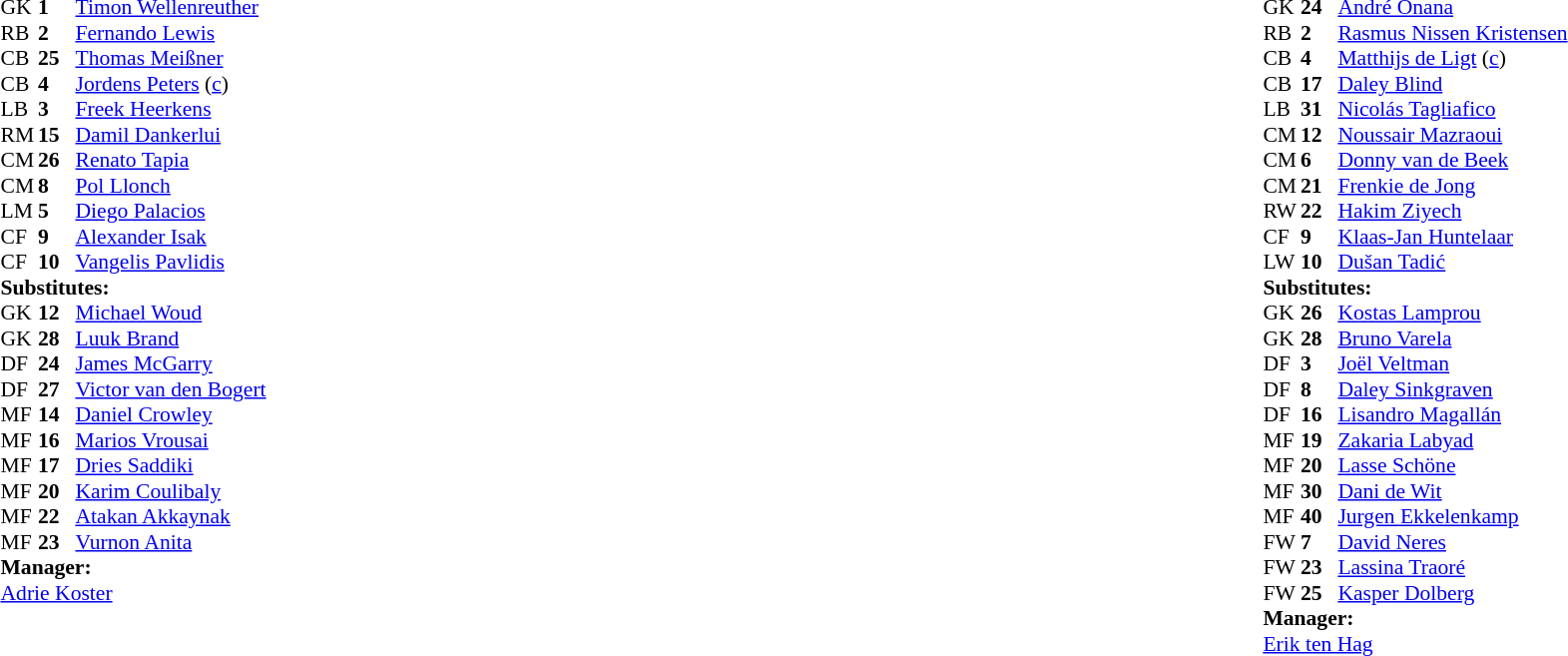<table width="100%">
<tr>
<td valign="top" width="40%"><br><table style="font-size:90%" cellspacing="0" cellpadding="0">
<tr>
<th width=25></th>
<th width=25></th>
</tr>
<tr>
<td>GK</td>
<td><strong>1</strong></td>
<td> <a href='#'>Timon Wellenreuther</a></td>
</tr>
<tr>
<td>RB</td>
<td><strong>2</strong></td>
<td> <a href='#'>Fernando Lewis</a></td>
</tr>
<tr>
<td>CB</td>
<td><strong>25</strong></td>
<td> <a href='#'>Thomas Meißner</a></td>
</tr>
<tr>
<td>CB</td>
<td><strong>4</strong></td>
<td> <a href='#'>Jordens Peters</a> (<a href='#'>c</a>)</td>
<td></td>
<td></td>
</tr>
<tr>
<td>LB</td>
<td><strong>3</strong></td>
<td> <a href='#'>Freek Heerkens</a></td>
</tr>
<tr>
<td>RM</td>
<td><strong>15</strong></td>
<td> <a href='#'>Damil Dankerlui</a></td>
<td></td>
<td></td>
</tr>
<tr>
<td>CM</td>
<td><strong>26</strong></td>
<td> <a href='#'>Renato Tapia</a></td>
</tr>
<tr>
<td>CM</td>
<td><strong>8</strong></td>
<td> <a href='#'>Pol Llonch</a></td>
<td></td>
</tr>
<tr>
<td>LM</td>
<td><strong>5</strong></td>
<td> <a href='#'>Diego Palacios</a></td>
</tr>
<tr>
<td>CF</td>
<td><strong>9</strong></td>
<td> <a href='#'>Alexander Isak</a></td>
</tr>
<tr>
<td>CF</td>
<td><strong>10</strong></td>
<td> <a href='#'>Vangelis Pavlidis</a></td>
</tr>
<tr>
<td colspan=3><strong>Substitutes:</strong></td>
</tr>
<tr>
<td>GK</td>
<td><strong>12</strong></td>
<td> <a href='#'>Michael Woud</a></td>
</tr>
<tr>
<td>GK</td>
<td><strong>28</strong></td>
<td> <a href='#'>Luuk Brand</a></td>
</tr>
<tr>
<td>DF</td>
<td><strong>24</strong></td>
<td> <a href='#'>James McGarry</a></td>
</tr>
<tr>
<td>DF</td>
<td><strong>27</strong></td>
<td> <a href='#'>Victor van den Bogert</a></td>
</tr>
<tr>
<td>MF</td>
<td><strong>14</strong></td>
<td> <a href='#'>Daniel Crowley</a></td>
<td></td>
<td></td>
</tr>
<tr>
<td>MF</td>
<td><strong>16</strong></td>
<td> <a href='#'>Marios Vrousai</a></td>
<td></td>
<td></td>
</tr>
<tr>
<td>MF</td>
<td><strong>17</strong></td>
<td> <a href='#'>Dries Saddiki</a></td>
</tr>
<tr>
<td>MF</td>
<td><strong>20</strong></td>
<td> <a href='#'>Karim Coulibaly</a></td>
</tr>
<tr>
<td>MF</td>
<td><strong>22</strong></td>
<td> <a href='#'>Atakan Akkaynak</a></td>
</tr>
<tr>
<td>MF</td>
<td><strong>23</strong></td>
<td> <a href='#'>Vurnon Anita</a></td>
</tr>
<tr>
<td colspan=3><strong>Manager:</strong></td>
</tr>
<tr>
<td colspan=3> <a href='#'>Adrie Koster</a></td>
</tr>
</table>
</td>
<td valign="top"></td>
<td valign="top" width="50%"><br><table style="font-size:90%; margin:auto" cellspacing="0" cellpadding="0">
<tr>
<th width=25></th>
<th width=25></th>
</tr>
<tr>
<td>GK</td>
<td><strong>24</strong></td>
<td> <a href='#'>André Onana</a></td>
</tr>
<tr>
<td>RB</td>
<td><strong>2</strong></td>
<td> <a href='#'>Rasmus Nissen Kristensen</a></td>
</tr>
<tr>
<td>CB</td>
<td><strong>4</strong></td>
<td> <a href='#'>Matthijs de Ligt</a> (<a href='#'>c</a>)</td>
</tr>
<tr>
<td>CB</td>
<td><strong>17</strong></td>
<td> <a href='#'>Daley Blind</a></td>
</tr>
<tr>
<td>LB</td>
<td><strong>31</strong></td>
<td> <a href='#'>Nicolás Tagliafico</a></td>
</tr>
<tr>
<td>CM</td>
<td><strong>12</strong></td>
<td> <a href='#'>Noussair Mazraoui</a></td>
</tr>
<tr>
<td>CM</td>
<td><strong>6</strong></td>
<td> <a href='#'>Donny van de Beek</a></td>
</tr>
<tr>
<td>CM</td>
<td><strong>21</strong></td>
<td> <a href='#'>Frenkie de Jong</a></td>
<td></td>
<td></td>
</tr>
<tr>
<td>RW</td>
<td><strong>22</strong></td>
<td> <a href='#'>Hakim Ziyech</a></td>
<td></td>
<td></td>
</tr>
<tr>
<td>CF</td>
<td><strong>9</strong></td>
<td> <a href='#'>Klaas-Jan Huntelaar</a></td>
</tr>
<tr>
<td>LW</td>
<td><strong>10</strong></td>
<td> <a href='#'>Dušan Tadić</a></td>
<td></td>
<td></td>
</tr>
<tr>
<td colspan=3><strong>Substitutes:</strong></td>
</tr>
<tr>
<td>GK</td>
<td><strong>26</strong></td>
<td> <a href='#'>Kostas Lamprou</a></td>
</tr>
<tr>
<td>GK</td>
<td><strong>28</strong></td>
<td> <a href='#'>Bruno Varela</a></td>
</tr>
<tr>
<td>DF</td>
<td><strong>3</strong></td>
<td> <a href='#'>Joël Veltman</a></td>
</tr>
<tr>
<td>DF</td>
<td><strong>8</strong></td>
<td> <a href='#'>Daley Sinkgraven</a></td>
</tr>
<tr>
<td>DF</td>
<td><strong>16</strong></td>
<td> <a href='#'>Lisandro Magallán</a></td>
</tr>
<tr>
<td>MF</td>
<td><strong>19</strong></td>
<td> <a href='#'>Zakaria Labyad</a></td>
<td></td>
<td></td>
</tr>
<tr>
<td>MF</td>
<td><strong>20</strong></td>
<td> <a href='#'>Lasse Schöne</a></td>
<td></td>
<td></td>
</tr>
<tr>
<td>MF</td>
<td><strong>30</strong></td>
<td> <a href='#'>Dani de Wit</a></td>
</tr>
<tr>
<td>MF</td>
<td><strong>40</strong></td>
<td> <a href='#'>Jurgen Ekkelenkamp</a></td>
</tr>
<tr>
<td>FW</td>
<td><strong>7</strong></td>
<td> <a href='#'>David Neres</a></td>
<td></td>
<td></td>
</tr>
<tr>
<td>FW</td>
<td><strong>23</strong></td>
<td> <a href='#'>Lassina Traoré</a></td>
</tr>
<tr>
<td>FW</td>
<td><strong>25</strong></td>
<td> <a href='#'>Kasper Dolberg</a></td>
</tr>
<tr>
<td colspan=3><strong>Manager:</strong></td>
</tr>
<tr>
<td colspan=3> <a href='#'>Erik ten Hag</a></td>
</tr>
</table>
</td>
</tr>
</table>
